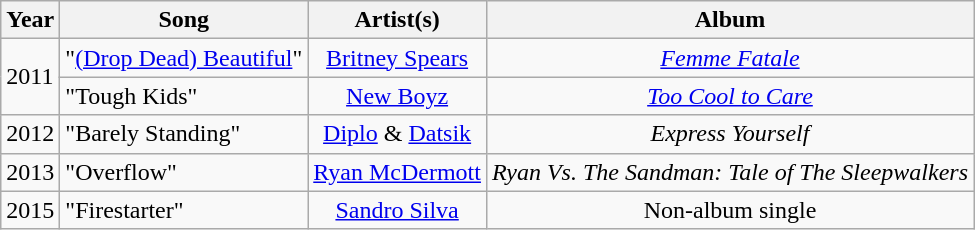<table class="wikitable">
<tr>
<th>Year</th>
<th scope="col">Song</th>
<th scope="col">Artist(s)</th>
<th scope="col">Album</th>
</tr>
<tr>
<td rowspan="2">2011</td>
<td>"<a href='#'>(Drop Dead) Beautiful</a>"</td>
<td style="text-align:center;"><a href='#'>Britney Spears</a></td>
<td style="text-align:center;"><em><a href='#'>Femme Fatale</a></em></td>
</tr>
<tr>
<td>"Tough Kids"</td>
<td style="text-align:center;"><a href='#'>New Boyz</a></td>
<td style="text-align:center;"><em><a href='#'>Too Cool to Care</a></em></td>
</tr>
<tr>
<td rowspan="1">2012</td>
<td>"Barely Standing"</td>
<td style="text-align:center;"><a href='#'>Diplo</a> & <a href='#'>Datsik</a></td>
<td style="text-align:center;"><em>Express Yourself</em></td>
</tr>
<tr>
<td rowspan="1">2013</td>
<td>"Overflow"</td>
<td style="text-align:center;"><a href='#'>Ryan McDermott</a></td>
<td style="text-align:center;"><em>Ryan Vs. The Sandman: Tale of The Sleepwalkers</em></td>
</tr>
<tr>
<td rowspan ="1">2015</td>
<td>"Firestarter"</td>
<td style="text-align:center;"><a href='#'>Sandro Silva</a></td>
<td style="text-align:center;">Non-album single</td>
</tr>
</table>
